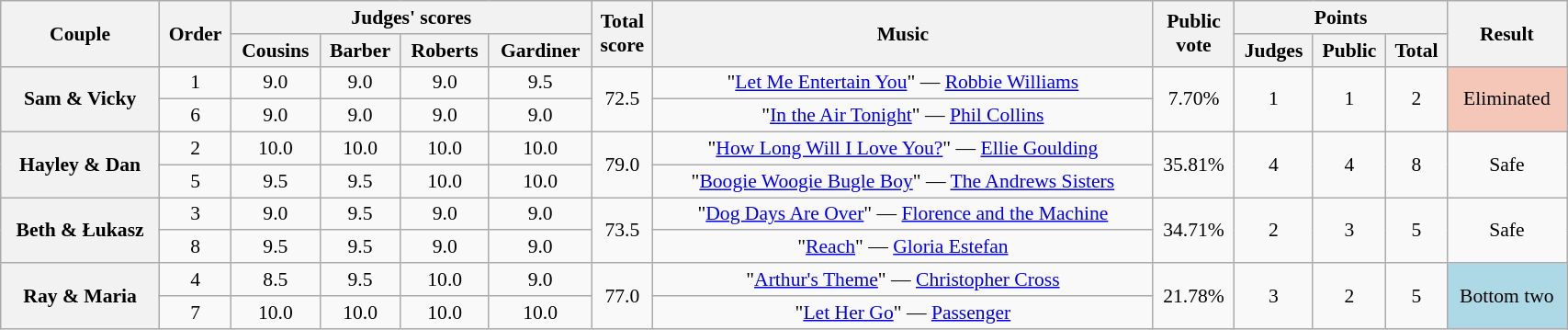<table class="wikitable sortable" style="text-align:center; font-size:90%; width: 90%">
<tr>
<th scope="col" rowspan=2>Couple</th>
<th scope="col" rowspan=2>Order</th>
<th scope="col" colspan=4 class="unsortable">Judges' scores</th>
<th scope="col" rowspan=2>Total<br>score</th>
<th scope="col" rowspan=2 class="unsortable">Music</th>
<th scope="col" rowspan=2>Public<br>vote</th>
<th scope="col" colspan=3 class="unsortable">Points</th>
<th scope="col" rowspan=2 class="unsortable">Result</th>
</tr>
<tr>
<th class="unsortable">Cousins</th>
<th class="unsortable">Barber</th>
<th class="unsortable">Roberts</th>
<th class="unsortable">Gardiner</th>
<th class="unsortable">Judges</th>
<th class="unsortable">Public</th>
<th class="unsortable">Total</th>
</tr>
<tr>
<th scope="row" rowspan=2>Sam & Vicky</th>
<td>1</td>
<td>9.0</td>
<td>9.0</td>
<td>9.0</td>
<td>9.5</td>
<td rowspan=2>72.5</td>
<td>"<a href='#'>Let Me Entertain You</a>" — <a href='#'>Robbie Williams</a></td>
<td rowspan="2">7.70%</td>
<td rowspan="2">1</td>
<td rowspan=2>1</td>
<td rowspan=2>2</td>
<td rowspan=2 bgcolor="f4c7b8">Eliminated</td>
</tr>
<tr>
<td>6</td>
<td>9.0</td>
<td>9.0</td>
<td>9.0</td>
<td>9.0</td>
<td>"<a href='#'>In the Air Tonight</a>" — <a href='#'>Phil Collins</a></td>
</tr>
<tr>
<th scope="row" rowspan=2>Hayley & Dan</th>
<td>2</td>
<td>10.0</td>
<td>10.0</td>
<td>10.0</td>
<td>10.0</td>
<td rowspan=2>79.0</td>
<td>"<a href='#'>How Long Will I Love You?</a>" — <a href='#'>Ellie Goulding</a></td>
<td rowspan="2">35.81%</td>
<td rowspan="2">4</td>
<td rowspan=2>4</td>
<td rowspan=2>8</td>
<td rowspan=2>Safe</td>
</tr>
<tr>
<td>5</td>
<td>9.5</td>
<td>9.5</td>
<td>10.0</td>
<td>10.0</td>
<td>"<a href='#'>Boogie Woogie Bugle Boy</a>" — <a href='#'>The Andrews Sisters</a></td>
</tr>
<tr>
<th scope="row" rowspan=2>Beth & Łukasz</th>
<td>3</td>
<td>9.0</td>
<td>9.5</td>
<td>9.0</td>
<td>9.0</td>
<td rowspan=2>73.5</td>
<td>"<a href='#'>Dog Days Are Over</a>" — <a href='#'>Florence and the Machine</a></td>
<td rowspan="2">34.71%</td>
<td rowspan="2">2</td>
<td rowspan=2>3</td>
<td rowspan=2>5</td>
<td rowspan=2>Safe</td>
</tr>
<tr>
<td>8</td>
<td>9.5</td>
<td>9.5</td>
<td>9.0</td>
<td>9.0</td>
<td>"<a href='#'>Reach</a>" — <a href='#'>Gloria Estefan</a></td>
</tr>
<tr>
<th scope="row" rowspan=2>Ray & Maria</th>
<td>4</td>
<td>8.5</td>
<td>9.5</td>
<td>10.0</td>
<td>9.0</td>
<td rowspan=2>77.0</td>
<td>"<a href='#'>Arthur's Theme</a>" — <a href='#'>Christopher Cross</a></td>
<td rowspan="2">21.78%</td>
<td rowspan="2">3</td>
<td rowspan=2>2</td>
<td rowspan=2>5</td>
<td rowspan=2 bgcolor="lightblue">Bottom two</td>
</tr>
<tr>
<td>7</td>
<td>10.0</td>
<td>10.0</td>
<td>10.0</td>
<td>10.0</td>
<td>"<a href='#'>Let Her Go</a>" — <a href='#'>Passenger</a></td>
</tr>
</table>
